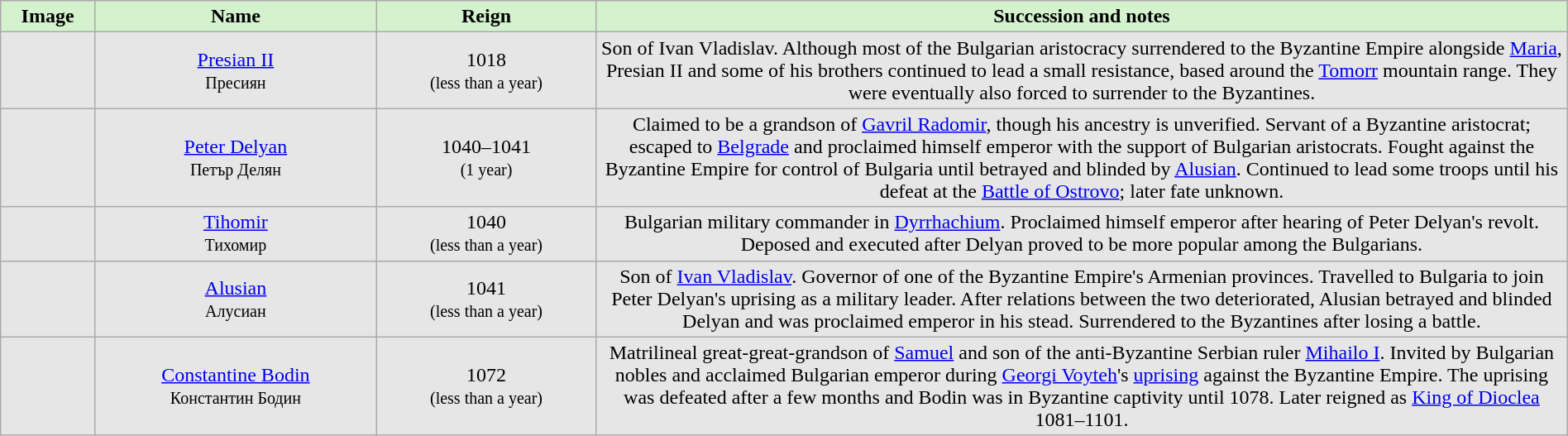<table class="wikitable" style="width:100%; text-align:center;">
<tr style="background:#D4F2CE;">
<th style="background:#D4F2CE; width:6%;">Image</th>
<th style="background:#D4F2CE; width:18%">Name</th>
<th style="background:#D4F2CE; width:14%;">Reign</th>
<th style="background:#D4F2CE; width:62%;">Succession and notes</th>
</tr>
<tr>
<td style="background:#E6E6E6;"></td>
<td style="background:#E6E6E6;"><a href='#'>Presian II</a><br><small>Пресиян</small></td>
<td style="background:#E6E6E6;">1018<br><small>(less than a year)</small></td>
<td style="background:#E6E6E6;">Son of Ivan Vladislav. Although most of the Bulgarian aristocracy surrendered to the Byzantine Empire alongside <a href='#'>Maria</a>, Presian II and some of his brothers continued to lead a small resistance, based around the <a href='#'>Tomorr</a> mountain range. They were eventually also forced to surrender to the Byzantines.</td>
</tr>
<tr>
<td style="background:#E6E6E6;"></td>
<td style="background:#E6E6E6;"><a href='#'>Peter Delyan</a><br><small>Петър Делян</small></td>
<td style="background:#E6E6E6;">1040–1041<br><small>(1 year)</small></td>
<td style="background:#E6E6E6;">Claimed to be a grandson of <a href='#'>Gavril Radomir</a>, though his ancestry is unverified. Servant of a Byzantine aristocrat; escaped to <a href='#'>Belgrade</a> and proclaimed himself emperor with the support of Bulgarian aristocrats. Fought against the Byzantine Empire for control of Bulgaria until betrayed and blinded by <a href='#'>Alusian</a>. Continued to lead some troops until his defeat at the <a href='#'>Battle of Ostrovo</a>; later fate unknown.</td>
</tr>
<tr>
<td style="background:#E6E6E6;"></td>
<td style="background:#E6E6E6;"><a href='#'>Tihomir</a><br><small>Тихомир</small></td>
<td style="background:#E6E6E6;">1040<br><small>(less than a year)</small></td>
<td style="background:#E6E6E6;">Bulgarian military commander in <a href='#'>Dyrrhachium</a>. Proclaimed himself emperor after hearing of Peter Delyan's revolt. Deposed and executed after Delyan proved to be more popular among the Bulgarians.</td>
</tr>
<tr>
<td style="background:#E6E6E6;"></td>
<td style="background:#E6E6E6;"><a href='#'>Alusian</a><br><small>Алусиан</small></td>
<td style="background:#E6E6E6;">1041<br><small>(less than a year)</small></td>
<td style="background:#E6E6E6;">Son of <a href='#'>Ivan Vladislav</a>. Governor of one of the Byzantine Empire's Armenian provinces. Travelled to Bulgaria to join Peter Delyan's uprising as a military leader. After relations between the two deteriorated, Alusian betrayed and blinded Delyan and was proclaimed emperor in his stead. Surrendered to the Byzantines after losing a battle.</td>
</tr>
<tr>
<td style="background:#E6E6E6;"></td>
<td style="background:#E6E6E6;"><a href='#'>Constantine Bodin</a><br><small>Константин Бодин</small></td>
<td style="background:#E6E6E6;">1072<br><small>(less than a year)</small></td>
<td style="background:#E6E6E6;">Matrilineal great-great-grandson of <a href='#'>Samuel</a> and son of the anti-Byzantine Serbian ruler <a href='#'>Mihailo I</a>. Invited by Bulgarian nobles and acclaimed Bulgarian emperor during <a href='#'>Georgi Voyteh</a>'s <a href='#'>uprising</a> against the Byzantine Empire. The uprising was defeated after a few months and Bodin was in Byzantine captivity until 1078. Later reigned as <a href='#'>King of Dioclea</a> 1081–1101.</td>
</tr>
</table>
